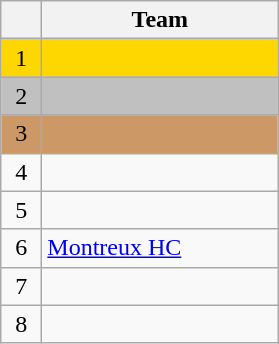<table class="wikitable" style="text-align:center;">
<tr>
<th width=20></th>
<th width=150>Team</th>
</tr>
<tr bgcolor="gold">
<td>1</td>
<td align="left"><strong></strong></td>
</tr>
<tr bgcolor="silver">
<td>2</td>
<td align="left"></td>
</tr>
<tr bgcolor="#cc9966">
<td>3</td>
<td align="left"></td>
</tr>
<tr>
<td>4</td>
<td align="left"></td>
</tr>
<tr>
<td>5</td>
<td align="left"></td>
</tr>
<tr>
<td>6</td>
<td align="left"> <a href='#'>Montreux HC</a></td>
</tr>
<tr>
<td>7</td>
<td align="left"></td>
</tr>
<tr>
<td>8</td>
<td align="left"></td>
</tr>
</table>
